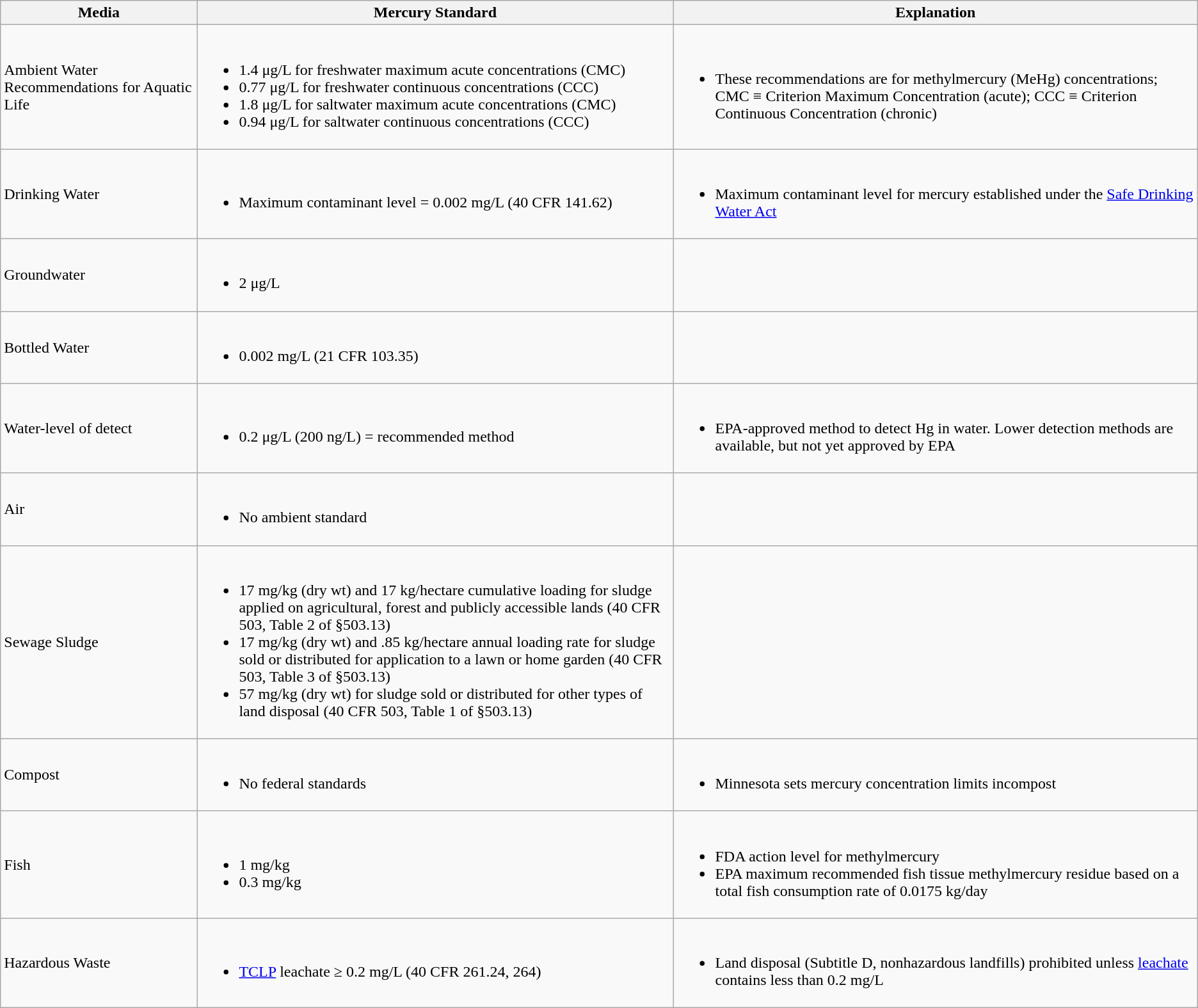<table class="wikitable">
<tr>
<th>Media</th>
<th>Mercury Standard</th>
<th>Explanation</th>
</tr>
<tr>
<td>Ambient Water Recommendations for Aquatic Life</td>
<td><br><ul><li>1.4 μg/L for freshwater maximum acute concentrations (CMC)</li><li>0.77 μg/L for freshwater continuous concentrations (CCC)</li><li>1.8 μg/L for saltwater maximum acute concentrations (CMC)</li><li>0.94 μg/L for saltwater continuous concentrations (CCC)</li></ul></td>
<td><br><ul><li>These recommendations are for methylmercury (MeHg) concentrations; CMC ≡ Criterion Maximum Concentration (acute); CCC ≡ Criterion Continuous Concentration (chronic)</li></ul></td>
</tr>
<tr>
<td>Drinking Water</td>
<td><br><ul><li>Maximum contaminant level = 0.002 mg/L (40 CFR 141.62)</li></ul></td>
<td><br><ul><li>Maximum contaminant level for mercury established under the <a href='#'>Safe Drinking Water Act</a></li></ul></td>
</tr>
<tr>
<td>Groundwater</td>
<td><br><ul><li>2 μg/L</li></ul></td>
<td></td>
</tr>
<tr>
<td>Bottled Water</td>
<td><br><ul><li>0.002 mg/L (21 CFR 103.35)</li></ul></td>
<td></td>
</tr>
<tr>
<td>Water-level of detect</td>
<td><br><ul><li>0.2 μg/L (200 ng/L) = recommended method</li></ul></td>
<td><br><ul><li>EPA-approved method to detect Hg in water.  Lower detection methods are available, but not yet approved by EPA</li></ul></td>
</tr>
<tr>
<td>Air</td>
<td><br><ul><li>No ambient standard</li></ul></td>
<td></td>
</tr>
<tr>
<td>Sewage Sludge</td>
<td><br><ul><li>17 mg/kg (dry wt) and 17 kg/hectare cumulative loading for sludge applied on agricultural, forest and publicly accessible lands (40 CFR 503, Table 2 of §503.13)</li><li>17 mg/kg (dry wt) and .85 kg/hectare annual loading rate for sludge sold or distributed for application to a lawn or home garden (40 CFR 503, Table 3 of §503.13)</li><li>57 mg/kg (dry wt) for sludge sold or distributed for other types of land disposal (40 CFR 503, Table 1 of §503.13)</li></ul></td>
<td></td>
</tr>
<tr>
<td>Compost</td>
<td><br><ul><li>No federal standards</li></ul></td>
<td><br><ul><li>Minnesota sets mercury concentration limits incompost</li></ul></td>
</tr>
<tr>
<td>Fish</td>
<td><br><ul><li>1 mg/kg</li><li>0.3 mg/kg</li></ul></td>
<td><br><ul><li>FDA action level for methylmercury</li><li>EPA maximum recommended fish tissue methylmercury residue based on a total fish consumption rate of 0.0175 kg/day</li></ul></td>
</tr>
<tr>
<td>Hazardous Waste</td>
<td><br><ul><li><a href='#'>TCLP</a> leachate ≥ 0.2 mg/L (40 CFR 261.24, 264)</li></ul></td>
<td><br><ul><li>Land disposal (Subtitle D, nonhazardous landfills) prohibited unless <a href='#'>leachate</a> contains less than 0.2 mg/L</li></ul></td>
</tr>
</table>
